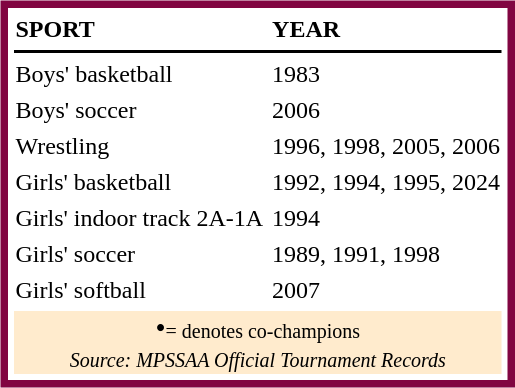<table cellpadding=1 cellspacing=4 style="margin:3px; border:5px solid #810541;" align="left"|>
<tr>
<td align=left><strong>SPORT</strong></td>
<td align=left><strong>YEAR</strong></td>
</tr>
<tr>
<th bgcolor="#000000" colspan=3></th>
</tr>
<tr>
<td align=left>Boys' basketball</td>
<td align=left>1983</td>
</tr>
<tr>
<td align=left>Boys' soccer</td>
<td align=left>2006</td>
</tr>
<tr>
<td align=left>Wrestling</td>
<td align=left>1996, 1998, 2005, 2006</td>
</tr>
<tr>
<td align=left>Girls' basketball</td>
<td align=left>1992, 1994, 1995, 2024</td>
</tr>
<tr>
<td align=left>Girls' indoor track 2A-1A</td>
<td align=left>1994</td>
</tr>
<tr>
<td align=left>Girls' soccer</td>
<td align=left>1989, 1991, 1998</td>
</tr>
<tr>
<td align=left>Girls' softball</td>
<td align=left>2007</td>
</tr>
<tr align=center bgcolor=#ffebcd>
<td colspan=2><span><big>•</big></span><small>= denotes co-champions<br><em>Source: MPSSAA Official Tournament Records</em></small></td>
</tr>
</table>
